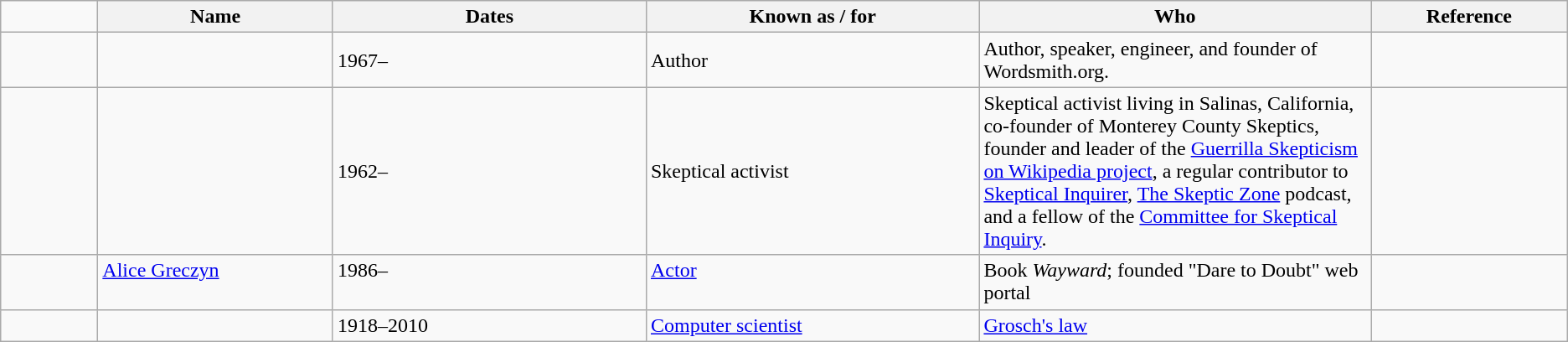<table class="wikitable sortable">
<tr style="vertical-align:top; text-align:left;">
<td style="width:70px;"></td>
<th style="width:15%;">Name</th>
<th class="unsortable"! style="width:20%;">Dates</th>
<th>Known as / for</th>
<th style="width:25%;">Who</th>
<th class="unsortable">Reference</th>
</tr>
<tr>
<td></td>
<td></td>
<td>1967–</td>
<td>Author</td>
<td>Author, speaker, engineer, and founder of Wordsmith.org.</td>
<td></td>
</tr>
<tr>
<td></td>
<td></td>
<td>1962–</td>
<td>Skeptical activist</td>
<td>Skeptical activist living in Salinas, California, co-founder of Monterey County Skeptics, founder and leader of the <a href='#'>Guerrilla Skepticism on Wikipedia project</a>, a regular contributor to <a href='#'>Skeptical Inquirer</a>, <a href='#'>The Skeptic Zone</a> podcast, and a fellow of the <a href='#'>Committee for Skeptical Inquiry</a>.</td>
<td></td>
</tr>
<tr valign="top">
<td></td>
<td><a href='#'>Alice Greczyn</a></td>
<td>1986–</td>
<td><a href='#'>Actor</a></td>
<td>Book <em>Wayward</em>; founded "Dare to Doubt" web portal</td>
<td></td>
</tr>
<tr valign="top">
<td></td>
<td></td>
<td>1918–2010</td>
<td><a href='#'>Computer scientist</a></td>
<td><a href='#'>Grosch's law</a></td>
<td></td>
</tr>
</table>
